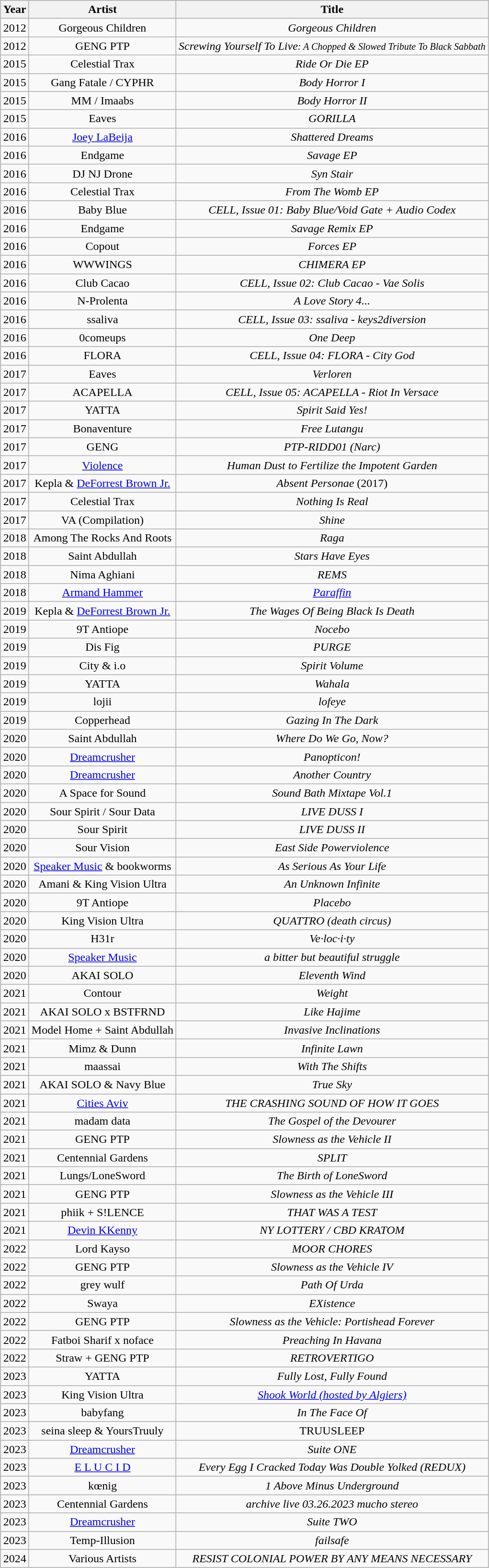<table class="wikitable sortable" style="text-align:center; margin:5px;">
<tr>
<th>Year</th>
<th>Artist</th>
<th>Title</th>
</tr>
<tr>
<td>2012</td>
<td>Gorgeous Children</td>
<td><em>Gorgeous Children</em></td>
</tr>
<tr>
<td>2012</td>
<td>GENG PTP</td>
<td><em>Screwing Yourself To Live<small>: A Chopped & Slowed Tribute To Black Sabbath</small></em></td>
</tr>
<tr>
<td>2015</td>
<td>Celestial Trax</td>
<td><em>Ride Or Die EP</em></td>
</tr>
<tr>
<td>2015</td>
<td>Gang Fatale / CYPHR</td>
<td><em>Body Horror I</em></td>
</tr>
<tr>
<td>2015</td>
<td>MM / Imaabs</td>
<td><em>Body Horror II</em></td>
</tr>
<tr>
<td>2015</td>
<td>Eaves</td>
<td><em>GORILLA</em></td>
</tr>
<tr>
<td>2016</td>
<td><a href='#'>Joey LaBeija</a></td>
<td><em>Shattered Dreams</em></td>
</tr>
<tr>
<td>2016</td>
<td>Endgame</td>
<td><em>Savage EP</em></td>
</tr>
<tr>
<td>2016</td>
<td>DJ NJ Drone</td>
<td><em>Syn Stair</em></td>
</tr>
<tr>
<td>2016</td>
<td>Celestial Trax</td>
<td><em>From The Womb EP</em></td>
</tr>
<tr>
<td>2016</td>
<td>Baby Blue</td>
<td><em>CELL, Issue 01: Baby Blue/Void Gate + Audio Codex</em></td>
</tr>
<tr>
<td>2016</td>
<td>Endgame</td>
<td><em>Savage Remix EP</em></td>
</tr>
<tr>
<td>2016</td>
<td>Copout</td>
<td><em>Forces EP</em></td>
</tr>
<tr>
<td>2016</td>
<td>WWWINGS</td>
<td><em>CHIMERA EP</em></td>
</tr>
<tr>
<td>2016</td>
<td>Club Cacao</td>
<td><em>CELL, Issue 02: Club Cacao - Vae Solis</em></td>
</tr>
<tr>
<td>2016</td>
<td>N-Prolenta</td>
<td><em>A Love Story 4...</em></td>
</tr>
<tr>
<td>2016</td>
<td>ssaliva</td>
<td><em>CELL, Issue 03: ssaliva - keys2diversion</em></td>
</tr>
<tr>
<td>2016</td>
<td>0comeups</td>
<td><em>One Deep</em></td>
</tr>
<tr>
<td>2016</td>
<td>FLORA</td>
<td><em>CELL, Issue 04: FLORA - City God</em></td>
</tr>
<tr>
<td>2017</td>
<td>Eaves</td>
<td><em>Verloren</em></td>
</tr>
<tr>
<td>2017</td>
<td>ACAPELLA</td>
<td><em>CELL, Issue 05: ACAPELLA - Riot In Versace</em></td>
</tr>
<tr>
<td>2017</td>
<td>YATTA</td>
<td><em>Spirit Said Yes!</em></td>
</tr>
<tr>
<td>2017</td>
<td>Bonaventure</td>
<td><em>Free Lutangu</em></td>
</tr>
<tr>
<td>2017</td>
<td>GENG</td>
<td><em>PTP-RIDD01 (Narc)</em></td>
</tr>
<tr>
<td>2017</td>
<td><a href='#'>Violence</a></td>
<td><em>Human Dust to Fertilize the Impotent Garden</em></td>
</tr>
<tr>
<td>2017</td>
<td>Kepla & <a href='#'>DeForrest Brown Jr.</a></td>
<td><em>Absent Personae</em> (2017)</td>
</tr>
<tr>
<td>2017</td>
<td>Celestial Trax</td>
<td><em>Nothing Is Real</em></td>
</tr>
<tr>
<td>2017</td>
<td>VA (Compilation)</td>
<td><em>Shine</em></td>
</tr>
<tr>
<td>2018</td>
<td>Among The Rocks And Roots</td>
<td><em>Raga</em></td>
</tr>
<tr>
<td>2018</td>
<td>Saint Abdullah</td>
<td><em>Stars Have Eyes</em></td>
</tr>
<tr>
<td>2018</td>
<td>Nima Aghiani</td>
<td><em>REMS</em></td>
</tr>
<tr>
<td>2018</td>
<td><a href='#'>Armand Hammer</a></td>
<td><em><a href='#'>Paraffin</a></em></td>
</tr>
<tr>
<td>2019</td>
<td>Kepla & <a href='#'>DeForrest Brown Jr.</a></td>
<td><em>The Wages Of Being Black Is Death</em></td>
</tr>
<tr>
<td>2019</td>
<td>9T Antiope</td>
<td><em>Nocebo</em></td>
</tr>
<tr>
<td>2019</td>
<td>Dis Fig</td>
<td><em>PURGE</em></td>
</tr>
<tr>
<td>2019</td>
<td>City & i.o</td>
<td><em>Spirit Volume</em></td>
</tr>
<tr>
<td>2019</td>
<td>YATTA</td>
<td><em>Wahala</em></td>
</tr>
<tr>
<td>2019</td>
<td>lojii</td>
<td><em>lofeye</em></td>
</tr>
<tr>
<td>2019</td>
<td>Copperhead</td>
<td><em>Gazing In The Dark</em></td>
</tr>
<tr>
<td>2020</td>
<td>Saint Abdullah</td>
<td><em>Where Do We Go, Now?</em></td>
</tr>
<tr>
<td>2020</td>
<td><a href='#'>Dreamcrusher</a></td>
<td><em>Panopticon!</em></td>
</tr>
<tr>
<td>2020</td>
<td><a href='#'>Dreamcrusher</a></td>
<td><em>Another Country</em></td>
</tr>
<tr>
<td>2020</td>
<td>A Space for Sound</td>
<td><em>Sound Bath Mixtape Vol.1</em></td>
</tr>
<tr>
<td>2020</td>
<td>Sour Spirit / Sour Data</td>
<td><em>LIVE DUSS I</em></td>
</tr>
<tr>
<td>2020</td>
<td>Sour Spirit</td>
<td><em>LIVE DUSS II</em></td>
</tr>
<tr>
<td>2020</td>
<td>Sour Vision</td>
<td><em>East Side Powerviolence</em></td>
</tr>
<tr>
<td>2020</td>
<td><a href='#'>Speaker Music</a> & bookworms</td>
<td><em>As Serious As Your Life</em></td>
</tr>
<tr>
<td>2020</td>
<td>Amani & King Vision Ultra</td>
<td><em>An Unknown Infinite</em></td>
</tr>
<tr>
<td>2020</td>
<td>9T Antiope</td>
<td><em>Placebo</em></td>
</tr>
<tr>
<td>2020</td>
<td>King Vision Ultra</td>
<td><em>QUATTRO (death circus)</em></td>
</tr>
<tr>
<td>2020</td>
<td>H31r</td>
<td><em>Ve·loc·i·ty</em></td>
</tr>
<tr>
<td>2020</td>
<td><a href='#'>Speaker Music</a></td>
<td><em>a bitter but beautiful struggle</em></td>
</tr>
<tr>
<td>2020</td>
<td>AKAI SOLO</td>
<td><em>Eleventh Wind</em></td>
</tr>
<tr>
<td>2021</td>
<td>Contour</td>
<td><em>Weight</em></td>
</tr>
<tr>
<td>2021</td>
<td>AKAI SOLO x BSTFRND</td>
<td><em>Like Hajime</em></td>
</tr>
<tr>
<td>2021</td>
<td>Model Home + Saint Abdullah</td>
<td><em>Invasive Inclinations</em></td>
</tr>
<tr>
<td>2021</td>
<td>Mimz & Dunn</td>
<td><em>Infinite Lawn</em></td>
</tr>
<tr>
<td>2021</td>
<td>maassai</td>
<td><em>With The Shifts</em></td>
</tr>
<tr>
<td>2021</td>
<td>AKAI SOLO & Navy Blue</td>
<td><em>True Sky</em></td>
</tr>
<tr>
<td>2021</td>
<td><a href='#'>Cities Aviv</a></td>
<td><em>THE CRASHING SOUND OF HOW IT GOES</em></td>
</tr>
<tr>
<td>2021</td>
<td>madam data</td>
<td><em>The Gospel of the Devourer</em></td>
</tr>
<tr>
<td>2021</td>
<td>GENG PTP</td>
<td><em>Slowness as the Vehicle II</em></td>
</tr>
<tr>
<td>2021</td>
<td>Centennial Gardens</td>
<td><em>SPLIT</em></td>
</tr>
<tr>
<td>2021</td>
<td>Lungs/LoneSword</td>
<td><em>The Birth of LoneSword</em></td>
</tr>
<tr>
<td>2021</td>
<td>GENG PTP</td>
<td><em>Slowness as the Vehicle III</em></td>
</tr>
<tr>
<td>2021</td>
<td>phiik + S!LENCE</td>
<td><em>THAT WAS A TEST</em></td>
</tr>
<tr>
<td>2021</td>
<td><a href='#'>Devin KKenny</a></td>
<td><em>NY LOTTERY / CBD KRATOM</em></td>
</tr>
<tr>
<td>2022</td>
<td>Lord Kayso</td>
<td><em>MOOR CHORES</em></td>
</tr>
<tr>
<td>2022</td>
<td>GENG PTP</td>
<td><em>Slowness as the Vehicle IV</em></td>
</tr>
<tr>
<td>2022</td>
<td>grey wulf</td>
<td><em>Path Of Urda</em></td>
</tr>
<tr>
<td>2022</td>
<td>Swaya</td>
<td><em>EXistence</em></td>
</tr>
<tr>
<td>2022</td>
<td>GENG PTP</td>
<td><em>Slowness as the Vehicle: Portishead Forever</em></td>
</tr>
<tr>
<td>2022</td>
<td>Fatboi Sharif x noface</td>
<td><em>Preaching In Havana</em></td>
</tr>
<tr>
<td>2022</td>
<td>Straw + GENG PTP</td>
<td><em>RETROVERTIGO</em></td>
</tr>
<tr>
<td>2023</td>
<td>YATTA</td>
<td><em>Fully Lost, Fully Found</em></td>
</tr>
<tr>
<td>2023</td>
<td>King Vision Ultra</td>
<td><em><a href='#'>Shook World (hosted by Algiers)</a></em></td>
</tr>
<tr>
<td>2023</td>
<td>babyfang</td>
<td><em>In The Face Of</em></td>
</tr>
<tr>
<td>2023</td>
<td>seina sleep & YoursTruuly</td>
<td>TRUUSLEEP</td>
</tr>
<tr>
<td>2023</td>
<td><a href='#'>Dreamcrusher</a></td>
<td><em>Suite ONE</em></td>
</tr>
<tr>
<td>2023</td>
<td><a href='#'>E L U C I D</a></td>
<td><em>Every Egg I Cracked Today Was Double Yolked (REDUX)</em></td>
</tr>
<tr>
<td>2023</td>
<td>kœnig</td>
<td><em>1 Above Minus Underground</em></td>
</tr>
<tr>
<td>2023</td>
<td>Centennial Gardens</td>
<td><em>archive live 03.26.2023 mucho stereo</em></td>
</tr>
<tr>
<td>2023</td>
<td><a href='#'>Dreamcrusher</a></td>
<td><em>Suite TWO</em></td>
</tr>
<tr>
<td>2023</td>
<td>Temp-Illusion</td>
<td><em>failsafe</em></td>
</tr>
<tr>
<td>2024</td>
<td>Various Artists</td>
<td><em>RESIST COLONIAL POWER BY ANY MEANS NECESSARY</em></td>
</tr>
</table>
